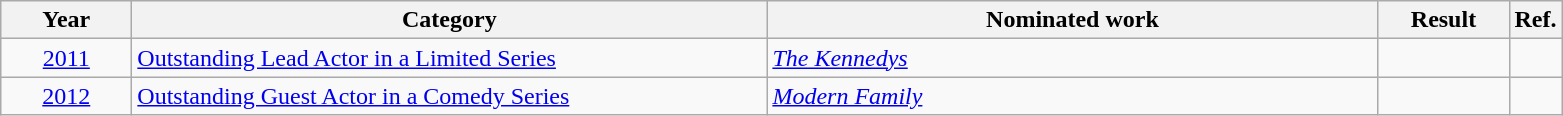<table class=wikitable>
<tr>
<th scope="col" style="width:5em;">Year</th>
<th scope="col" style="width:26em;">Category</th>
<th scope="col" style="width:25em;">Nominated work</th>
<th scope="col" style="width:5em;">Result</th>
<th>Ref.</th>
</tr>
<tr>
<td style="text-align:center;"><a href='#'>2011</a></td>
<td><a href='#'>Outstanding Lead Actor in a Limited Series</a></td>
<td><em><a href='#'>The Kennedys</a></em></td>
<td></td>
<td></td>
</tr>
<tr>
<td style="text-align:center;"><a href='#'>2012</a></td>
<td><a href='#'>Outstanding Guest Actor in a Comedy Series</a></td>
<td><em><a href='#'>Modern Family</a></em></td>
<td></td>
<td></td>
</tr>
</table>
